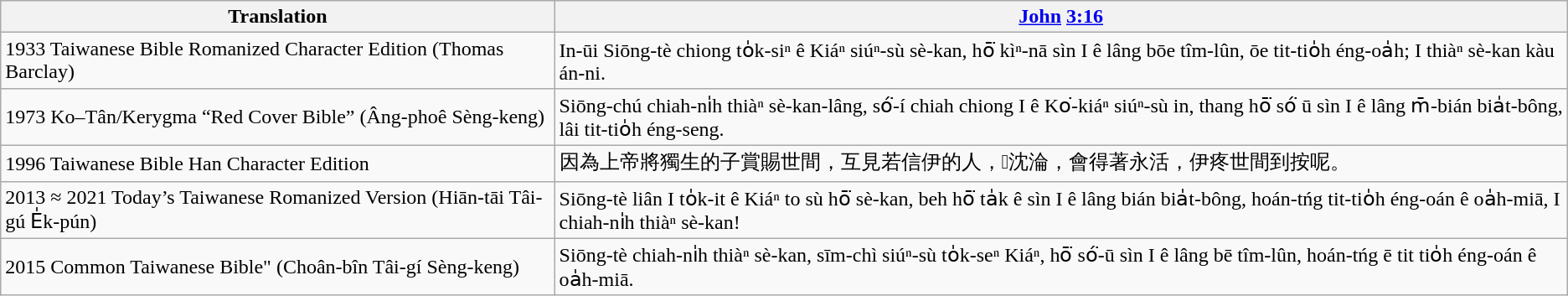<table class="wikitable sortable">
<tr>
<th>Translation</th>
<th><a href='#'>John</a> <a href='#'>3:16</a></th>
</tr>
<tr>
<td>1933 Taiwanese Bible Romanized Character Edition (Thomas Barclay)</td>
<td>In-ūi Siōng-tè chiong to̍k-siⁿ ê Kiáⁿ siúⁿ-sù sè-kan, hō͘ kìⁿ-nā sìn I ê lâng bōe tîm-lûn, ōe tit-tio̍h éng-oa̍h; I thiàⁿ sè-kan kàu án-ni.</td>
</tr>
<tr>
<td>1973 Ko–Tân/Kerygma “Red Cover Bible” (Âng-phoê Sèng-keng)</td>
<td>Siōng-chú chiah-ni̍h thiàⁿ sè-kan-lâng, só͘-í chiah chiong I ê Ko͘-kiáⁿ siúⁿ-sù in, thang hō͘ só͘ ū sìn I ê lâng m̄-bián bia̍t-bông, lâi tit-tio̍h éng-seng.</td>
</tr>
<tr>
<td>1996 Taiwanese Bible Han Character Edition</td>
<td>因為上帝將獨生的子賞賜世間，互見若信伊的人，𣍐沈淪，會得著永活，伊疼世間到按呢。</td>
</tr>
<tr>
<td>2013 ≈ 2021 Today’s Taiwanese Romanized Version (Hiān-tāi Tâi-gú E̍k-pún)</td>
<td>Siōng-tè liân I to̍k-it ê Kiáⁿ to sù hō͘ sè-kan, beh hō͘ ta̍k ê sìn I ê lâng bián bia̍t-bông, hoán-tńg tit-tio̍h éng-oán ê oa̍h-miā, I chiah-ni̍h thiàⁿ sè-kan!</td>
</tr>
<tr>
<td>2015 Common Taiwanese Bible" (Choân-bîn Tâi-gí Sèng-keng)</td>
<td>Siōng-tè chiah-ni̍h thiàⁿ sè-kan, sīm-chì siúⁿ-sù to̍k-seⁿ Kiáⁿ, hō͘ só͘-ū sìn I ê lâng bē tîm-lûn, hoán-tńg ē tit tio̍h éng-oán ê oa̍h-miā.</td>
</tr>
</table>
